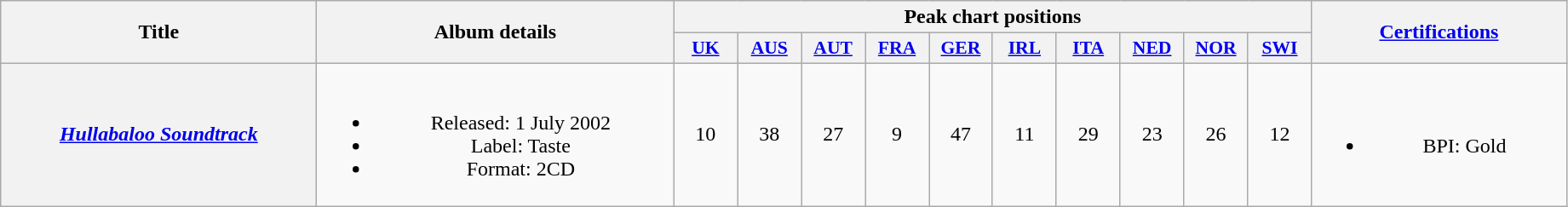<table class="wikitable plainrowheaders" style="text-align:center;">
<tr>
<th scope="col" rowspan="2" style="width:15em;">Title</th>
<th scope="col" rowspan="2" style="width:17em;">Album details</th>
<th scope="col" colspan="10">Peak chart positions</th>
<th scope="col" rowspan="2" style="width:12em;"><a href='#'>Certifications</a></th>
</tr>
<tr>
<th scope="col" style="width:3em;font-size:90%;"><a href='#'>UK</a><br></th>
<th scope="col" style="width:3em;font-size:90%;"><a href='#'>AUS</a><br></th>
<th scope="col" style="width:3em;font-size:90%;"><a href='#'>AUT</a><br></th>
<th scope="col" style="width:3em;font-size:90%;"><a href='#'>FRA</a><br></th>
<th scope="col" style="width:3em;font-size:90%;"><a href='#'>GER</a><br></th>
<th scope="col" style="width:3em;font-size:90%;"><a href='#'>IRL</a><br></th>
<th scope="col" style="width:3em;font-size:90%;"><a href='#'>ITA</a><br></th>
<th scope="col" style="width:3em;font-size:90%;"><a href='#'>NED</a><br></th>
<th scope="col" style="width:3em;font-size:90%;"><a href='#'>NOR</a><br></th>
<th scope="col" style="width:3em;font-size:90%;"><a href='#'>SWI</a><br></th>
</tr>
<tr>
<th scope="row"><em><a href='#'>Hullabaloo Soundtrack</a></em></th>
<td><br><ul><li>Released: 1 July 2002</li><li>Label: Taste</li><li>Format: 2CD</li></ul></td>
<td>10</td>
<td>38</td>
<td>27</td>
<td>9</td>
<td>47</td>
<td>11</td>
<td>29</td>
<td>23</td>
<td>26</td>
<td>12</td>
<td><br><ul><li>BPI: Gold</li></ul></td>
</tr>
</table>
